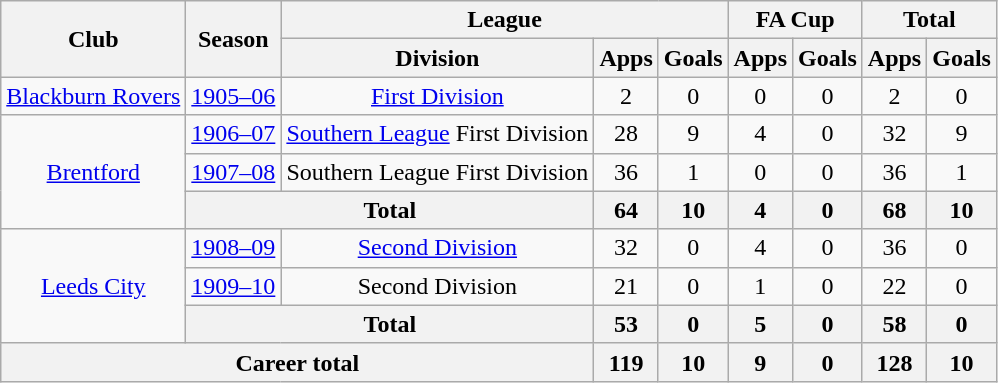<table class="wikitable" style="text-align: center;">
<tr>
<th rowspan="2">Club</th>
<th rowspan="2">Season</th>
<th colspan="3">League</th>
<th colspan="2">FA Cup</th>
<th colspan="2">Total</th>
</tr>
<tr>
<th>Division</th>
<th>Apps</th>
<th>Goals</th>
<th>Apps</th>
<th>Goals</th>
<th>Apps</th>
<th>Goals</th>
</tr>
<tr>
<td><a href='#'>Blackburn Rovers</a></td>
<td><a href='#'>1905–06</a></td>
<td><a href='#'>First Division</a></td>
<td>2</td>
<td>0</td>
<td>0</td>
<td>0</td>
<td>2</td>
<td>0</td>
</tr>
<tr>
<td rowspan="3"><a href='#'>Brentford</a></td>
<td><a href='#'>1906–07</a></td>
<td><a href='#'>Southern League</a> First Division</td>
<td>28</td>
<td>9</td>
<td>4</td>
<td>0</td>
<td>32</td>
<td>9</td>
</tr>
<tr>
<td><a href='#'>1907–08</a></td>
<td>Southern League First Division</td>
<td>36</td>
<td>1</td>
<td>0</td>
<td>0</td>
<td>36</td>
<td>1</td>
</tr>
<tr>
<th colspan="2">Total</th>
<th>64</th>
<th>10</th>
<th>4</th>
<th>0</th>
<th>68</th>
<th>10</th>
</tr>
<tr>
<td rowspan="3"><a href='#'>Leeds City</a></td>
<td><a href='#'>1908–09</a></td>
<td><a href='#'>Second Division</a></td>
<td>32</td>
<td>0</td>
<td>4</td>
<td>0</td>
<td>36</td>
<td>0</td>
</tr>
<tr>
<td><a href='#'>1909–10</a></td>
<td>Second Division</td>
<td>21</td>
<td>0</td>
<td>1</td>
<td>0</td>
<td>22</td>
<td>0</td>
</tr>
<tr>
<th colspan="2">Total</th>
<th>53</th>
<th>0</th>
<th>5</th>
<th>0</th>
<th>58</th>
<th>0</th>
</tr>
<tr>
<th colspan="3">Career total</th>
<th>119</th>
<th>10</th>
<th>9</th>
<th>0</th>
<th>128</th>
<th>10</th>
</tr>
</table>
